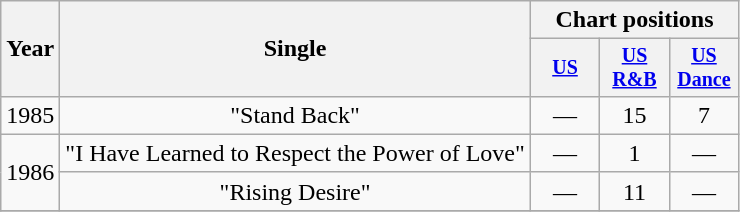<table class="wikitable" style="text-align:center;">
<tr>
<th rowspan="2">Year</th>
<th rowspan="2">Single</th>
<th colspan="3">Chart positions</th>
</tr>
<tr style="font-size:smaller;">
<th width="40"><a href='#'>US</a></th>
<th width="40"><a href='#'>US<br>R&B</a></th>
<th width="40"><a href='#'>US<br>Dance</a></th>
</tr>
<tr>
<td>1985</td>
<td>"Stand Back"</td>
<td>—</td>
<td>15</td>
<td>7</td>
</tr>
<tr>
<td rowspan="2">1986</td>
<td>"I Have Learned to Respect the Power of Love"</td>
<td>—</td>
<td>1</td>
<td>—</td>
</tr>
<tr>
<td>"Rising Desire"</td>
<td>—</td>
<td>11</td>
<td>—</td>
</tr>
<tr>
</tr>
</table>
